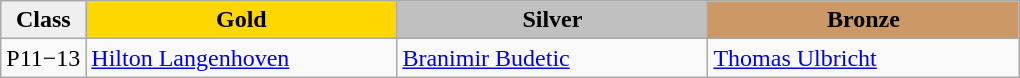<table class="wikitable" style="text-align:left">
<tr align="center">
<td bgcolor=efefef><strong>Class</strong></td>
<td width=200 bgcolor=gold><strong>Gold</strong></td>
<td width=200 bgcolor=silver><strong>Silver</strong></td>
<td width=200 bgcolor=CC9966><strong>Bronze</strong></td>
</tr>
<tr>
<td>P11−13</td>
<td><a href='#'>Hilton Langenhoven</a><br><em> </em></td>
<td><a href='#'>Branimir Budetic</a><br><em> </em></td>
<td><a href='#'>Thomas Ulbricht</a><br><em> </em></td>
</tr>
</table>
